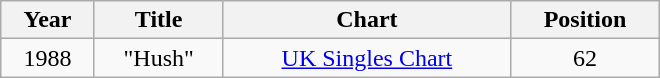<table class="wikitable" width="440px">
<tr>
<th align="center">Year</th>
<th align="center">Title</th>
<th align="center">Chart</th>
<th align="center">Position</th>
</tr>
<tr>
<td align="center">1988</td>
<td align="center">"Hush"</td>
<td align="center"><a href='#'>UK Singles Chart</a></td>
<td align="center">62</td>
</tr>
</table>
